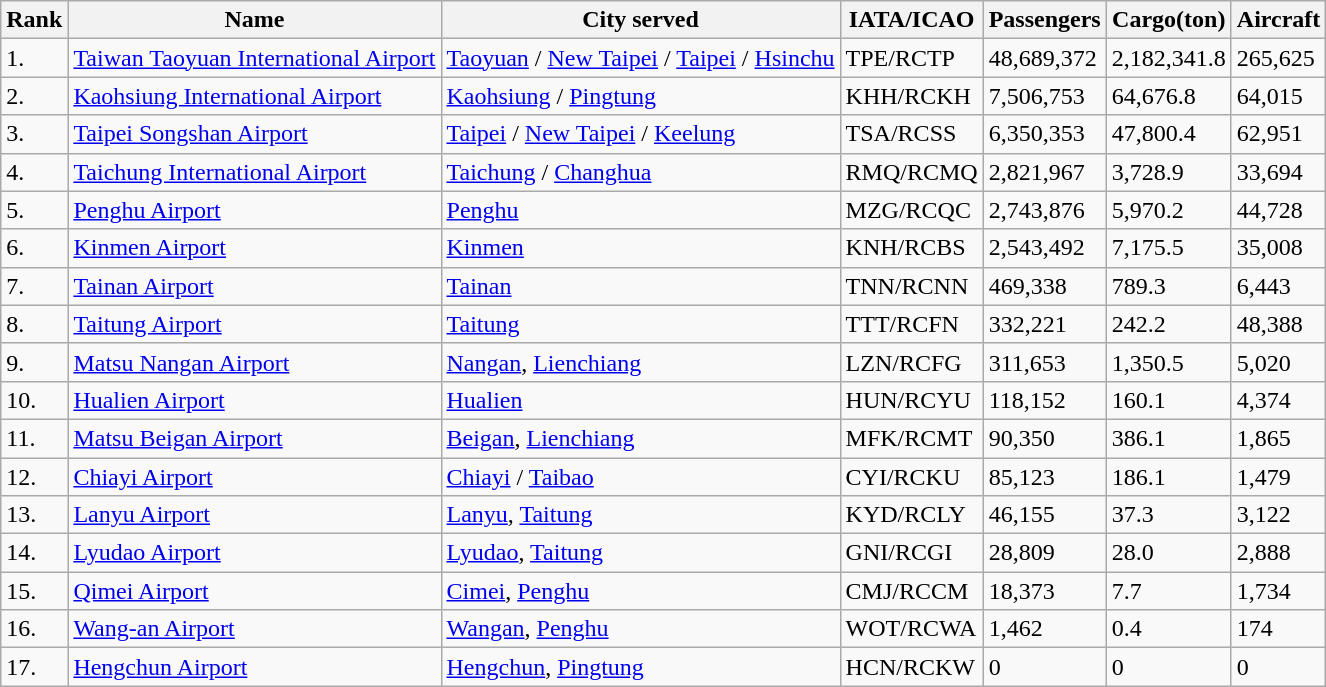<table class="wikitable">
<tr>
<th>Rank</th>
<th>Name</th>
<th>City served</th>
<th>IATA/ICAO</th>
<th>Passengers</th>
<th>Cargo(ton)</th>
<th>Aircraft</th>
</tr>
<tr>
<td>1.</td>
<td><a href='#'>Taiwan Taoyuan International Airport</a></td>
<td><a href='#'>Taoyuan</a> / <a href='#'>New Taipei</a> / <a href='#'>Taipei</a> / <a href='#'>Hsinchu</a></td>
<td>TPE/RCTP</td>
<td>48,689,372</td>
<td>2,182,341.8</td>
<td>265,625</td>
</tr>
<tr>
<td>2.</td>
<td><a href='#'>Kaohsiung International Airport</a></td>
<td><a href='#'>Kaohsiung</a> / <a href='#'>Pingtung</a></td>
<td>KHH/RCKH</td>
<td>7,506,753</td>
<td>64,676.8</td>
<td>64,015</td>
</tr>
<tr>
<td>3.</td>
<td><a href='#'>Taipei Songshan Airport</a></td>
<td><a href='#'>Taipei</a> / <a href='#'>New Taipei</a> / <a href='#'>Keelung</a></td>
<td>TSA/RCSS</td>
<td>6,350,353</td>
<td>47,800.4</td>
<td>62,951</td>
</tr>
<tr>
<td>4.</td>
<td><a href='#'>Taichung International Airport</a></td>
<td><a href='#'>Taichung</a> / <a href='#'>Changhua</a></td>
<td>RMQ/RCMQ</td>
<td>2,821,967</td>
<td>3,728.9</td>
<td>33,694</td>
</tr>
<tr>
<td>5.</td>
<td><a href='#'>Penghu Airport</a></td>
<td><a href='#'>Penghu</a></td>
<td>MZG/RCQC</td>
<td>2,743,876</td>
<td>5,970.2</td>
<td>44,728</td>
</tr>
<tr>
<td>6.</td>
<td><a href='#'>Kinmen Airport</a></td>
<td><a href='#'>Kinmen</a></td>
<td>KNH/RCBS</td>
<td>2,543,492</td>
<td>7,175.5</td>
<td>35,008</td>
</tr>
<tr>
<td>7.</td>
<td><a href='#'>Tainan Airport</a></td>
<td><a href='#'>Tainan</a></td>
<td>TNN/RCNN</td>
<td>469,338</td>
<td>789.3</td>
<td>6,443</td>
</tr>
<tr>
<td>8.</td>
<td><a href='#'>Taitung Airport</a></td>
<td><a href='#'>Taitung</a></td>
<td>TTT/RCFN</td>
<td>332,221</td>
<td>242.2</td>
<td>48,388</td>
</tr>
<tr>
<td>9.</td>
<td><a href='#'>Matsu Nangan Airport</a></td>
<td><a href='#'>Nangan</a>, <a href='#'>Lienchiang</a></td>
<td>LZN/RCFG</td>
<td>311,653</td>
<td>1,350.5</td>
<td>5,020</td>
</tr>
<tr>
<td>10.</td>
<td><a href='#'>Hualien Airport</a></td>
<td><a href='#'>Hualien</a></td>
<td>HUN/RCYU</td>
<td>118,152</td>
<td>160.1</td>
<td>4,374</td>
</tr>
<tr>
<td>11.</td>
<td><a href='#'>Matsu Beigan Airport</a></td>
<td><a href='#'>Beigan</a>, <a href='#'>Lienchiang</a></td>
<td>MFK/RCMT</td>
<td>90,350</td>
<td>386.1</td>
<td>1,865</td>
</tr>
<tr>
<td>12.</td>
<td><a href='#'>Chiayi Airport</a></td>
<td><a href='#'>Chiayi</a> / <a href='#'>Taibao</a></td>
<td>CYI/RCKU</td>
<td>85,123</td>
<td>186.1</td>
<td>1,479</td>
</tr>
<tr>
<td>13.</td>
<td><a href='#'>Lanyu Airport</a></td>
<td><a href='#'>Lanyu</a>, <a href='#'>Taitung</a></td>
<td>KYD/RCLY</td>
<td>46,155</td>
<td>37.3</td>
<td>3,122</td>
</tr>
<tr>
<td>14.</td>
<td><a href='#'>Lyudao Airport</a></td>
<td><a href='#'>Lyudao</a>, <a href='#'>Taitung</a></td>
<td>GNI/RCGI</td>
<td>28,809</td>
<td>28.0</td>
<td>2,888</td>
</tr>
<tr>
<td>15.</td>
<td><a href='#'>Qimei Airport</a></td>
<td><a href='#'>Cimei</a>, <a href='#'>Penghu</a></td>
<td>CMJ/RCCM</td>
<td>18,373</td>
<td>7.7</td>
<td>1,734</td>
</tr>
<tr>
<td>16.</td>
<td><a href='#'>Wang-an Airport</a></td>
<td><a href='#'>Wangan</a>, <a href='#'>Penghu</a></td>
<td>WOT/RCWA</td>
<td>1,462</td>
<td>0.4</td>
<td>174</td>
</tr>
<tr>
<td>17.</td>
<td><a href='#'>Hengchun Airport</a></td>
<td><a href='#'>Hengchun</a>, <a href='#'>Pingtung</a></td>
<td>HCN/RCKW</td>
<td>0</td>
<td>0</td>
<td>0</td>
</tr>
</table>
